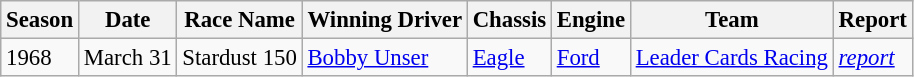<table class="wikitable" style="font-size: 95%;">
<tr>
<th>Season</th>
<th>Date</th>
<th>Race Name</th>
<th>Winning Driver</th>
<th>Chassis</th>
<th>Engine</th>
<th>Team</th>
<th>Report</th>
</tr>
<tr>
<td>1968</td>
<td>March 31</td>
<td>Stardust 150</td>
<td> <a href='#'>Bobby Unser</a></td>
<td><a href='#'>Eagle</a></td>
<td><a href='#'>Ford</a></td>
<td><a href='#'>Leader Cards Racing</a></td>
<td><em><a href='#'>report</a></em></td>
</tr>
</table>
